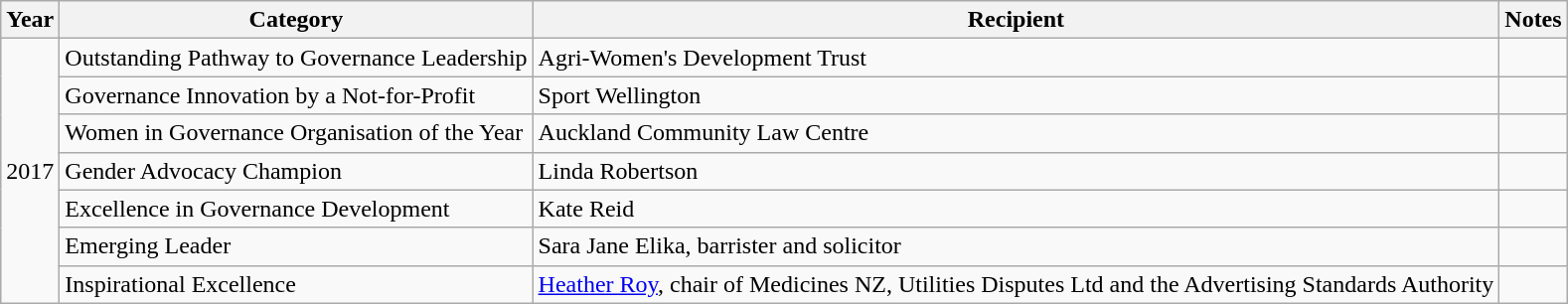<table class="wikitable">
<tr>
<th>Year</th>
<th>Category</th>
<th>Recipient</th>
<th>Notes</th>
</tr>
<tr>
<td rowspan="7">2017</td>
<td>Outstanding Pathway to Governance Leadership</td>
<td>Agri-Women's Development Trust</td>
<td></td>
</tr>
<tr>
<td>Governance Innovation by a Not-for-Profit</td>
<td>Sport Wellington</td>
<td></td>
</tr>
<tr>
<td>Women in Governance Organisation of the Year</td>
<td>Auckland Community Law Centre</td>
<td></td>
</tr>
<tr>
<td>Gender Advocacy Champion</td>
<td>Linda Robertson</td>
<td></td>
</tr>
<tr>
<td>Excellence in Governance Development</td>
<td>Kate Reid</td>
<td></td>
</tr>
<tr>
<td>Emerging Leader</td>
<td>Sara Jane Elika, barrister and solicitor</td>
<td></td>
</tr>
<tr>
<td>Inspirational Excellence</td>
<td><a href='#'>Heather Roy</a>, chair of Medicines NZ, Utilities Disputes Ltd and the Advertising Standards Authority</td>
<td></td>
</tr>
</table>
